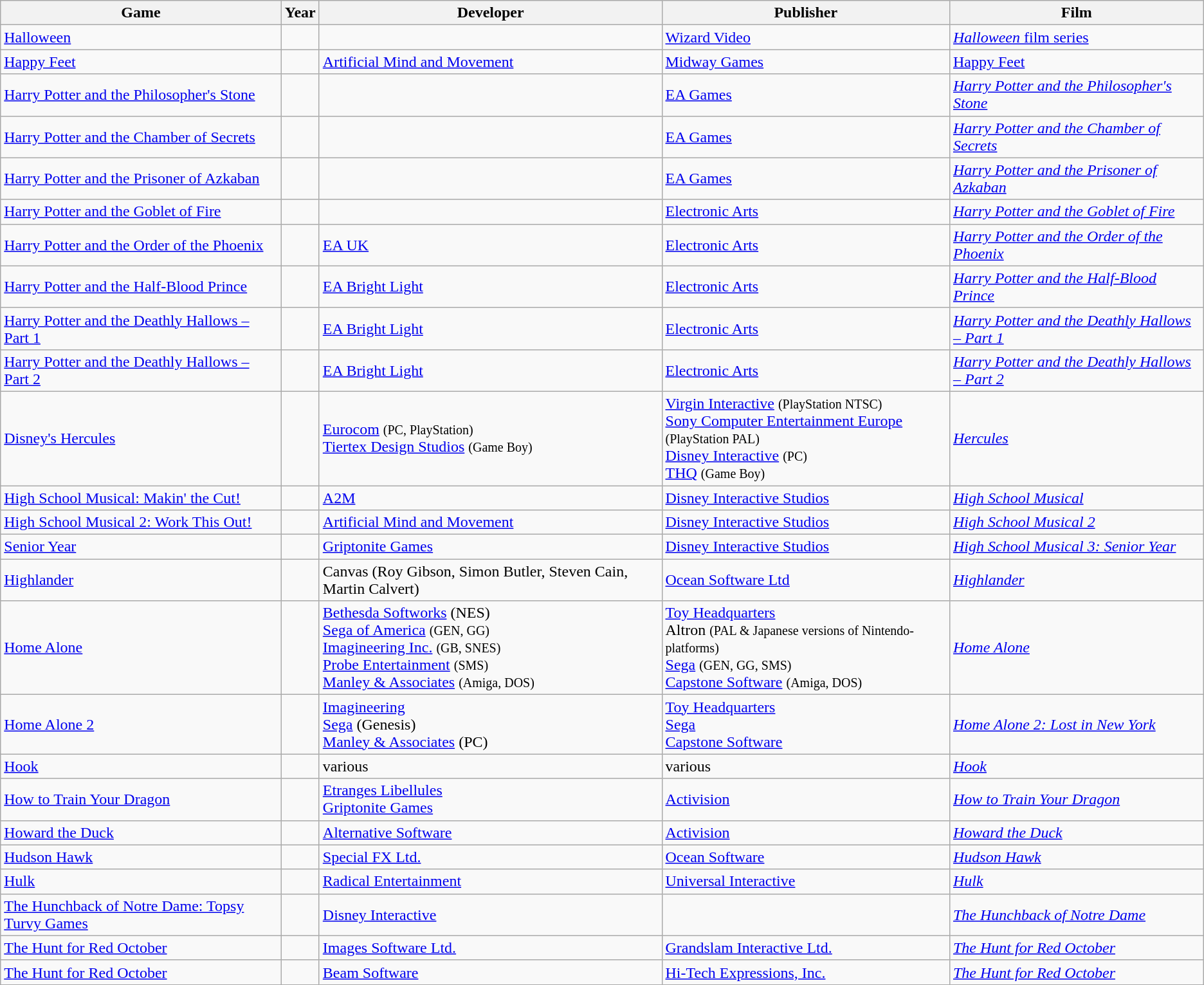<table class="wikitable sortable">
<tr>
<th>Game</th>
<th>Year</th>
<th>Developer</th>
<th>Publisher</th>
<th>Film</th>
</tr>
<tr>
<td><a href='#'>Halloween</a></td>
<td></td>
<td></td>
<td><a href='#'>Wizard Video</a></td>
<td><a href='#'><em>Halloween</em> film series</a></td>
</tr>
<tr>
<td><a href='#'>Happy Feet</a></td>
<td></td>
<td><a href='#'>Artificial Mind and Movement</a></td>
<td><a href='#'>Midway Games</a></td>
<td><a href='#'>Happy Feet</a></td>
</tr>
<tr>
<td><a href='#'>Harry Potter and the Philosopher's Stone</a></td>
<td></td>
<td></td>
<td><a href='#'>EA Games</a></td>
<td><em><a href='#'>Harry Potter and the Philosopher's Stone</a></em></td>
</tr>
<tr>
<td><a href='#'>Harry Potter and the Chamber of Secrets</a></td>
<td></td>
<td></td>
<td><a href='#'>EA Games</a></td>
<td><em><a href='#'>Harry Potter and the Chamber of Secrets</a></em></td>
</tr>
<tr>
<td><a href='#'>Harry Potter and the Prisoner of Azkaban</a></td>
<td></td>
<td></td>
<td><a href='#'>EA Games</a></td>
<td><em><a href='#'>Harry Potter and the Prisoner of Azkaban</a></em></td>
</tr>
<tr>
<td><a href='#'>Harry Potter and the Goblet of Fire</a></td>
<td></td>
<td></td>
<td><a href='#'>Electronic Arts</a></td>
<td><em><a href='#'>Harry Potter and the Goblet of Fire</a></em></td>
</tr>
<tr>
<td><a href='#'>Harry Potter and the Order of the Phoenix</a></td>
<td></td>
<td><a href='#'>EA UK</a></td>
<td><a href='#'>Electronic Arts</a></td>
<td><em><a href='#'>Harry Potter and the Order of the Phoenix</a></em></td>
</tr>
<tr>
<td><a href='#'>Harry Potter and the Half-Blood Prince</a></td>
<td></td>
<td><a href='#'>EA Bright Light</a></td>
<td><a href='#'>Electronic Arts</a></td>
<td><em><a href='#'>Harry Potter and the Half-Blood Prince</a></em></td>
</tr>
<tr>
<td><a href='#'>Harry Potter and the Deathly Hallows – Part 1</a></td>
<td></td>
<td><a href='#'>EA Bright Light</a></td>
<td><a href='#'>Electronic Arts</a></td>
<td><em><a href='#'>Harry Potter and the Deathly Hallows – Part 1</a></em></td>
</tr>
<tr>
<td><a href='#'>Harry Potter and the Deathly Hallows – Part 2</a></td>
<td></td>
<td><a href='#'>EA Bright Light</a></td>
<td><a href='#'>Electronic Arts</a></td>
<td><em><a href='#'>Harry Potter and the Deathly Hallows – Part 2</a></em></td>
</tr>
<tr>
<td><a href='#'>Disney's Hercules</a></td>
<td></td>
<td><a href='#'>Eurocom</a> <small>(PC, PlayStation)</small><br><a href='#'>Tiertex Design Studios</a> <small>(Game Boy)</small></td>
<td><a href='#'>Virgin Interactive</a> <small>(PlayStation NTSC)</small><br><a href='#'>Sony Computer Entertainment Europe</a> <small>(PlayStation PAL)</small> <br> <a href='#'>Disney Interactive</a> <small>(PC)</small><br><a href='#'>THQ</a> <small>(Game Boy)</small></td>
<td><em><a href='#'>Hercules</a></em></td>
</tr>
<tr>
<td><a href='#'>High School Musical: Makin' the Cut!</a></td>
<td></td>
<td><a href='#'>A2M</a></td>
<td><a href='#'>Disney Interactive Studios</a></td>
<td><em><a href='#'>High School Musical</a></em></td>
</tr>
<tr>
<td><a href='#'>High School Musical 2: Work This Out!</a></td>
<td></td>
<td><a href='#'>Artificial Mind and Movement</a></td>
<td><a href='#'>Disney Interactive Studios</a></td>
<td><em><a href='#'>High School Musical 2</a></em></td>
</tr>
<tr>
<td><a href='#'>Senior Year</a></td>
<td></td>
<td><a href='#'>Griptonite Games</a></td>
<td><a href='#'>Disney Interactive Studios</a></td>
<td><em><a href='#'>High School Musical 3: Senior Year</a></em></td>
</tr>
<tr>
<td><a href='#'>Highlander</a></td>
<td></td>
<td>Canvas (Roy Gibson, Simon Butler, Steven Cain, Martin Calvert)</td>
<td><a href='#'>Ocean Software Ltd</a></td>
<td><em><a href='#'>Highlander</a></em></td>
</tr>
<tr>
<td><a href='#'>Home Alone</a></td>
<td></td>
<td><a href='#'>Bethesda Softworks</a> (NES)<br><a href='#'>Sega of America</a> <small>(GEN, GG)</small> <br><a href='#'>Imagineering Inc.</a> <small>(GB, SNES)</small><br><a href='#'>Probe Entertainment</a> <small>(SMS)</small><br><a href='#'>Manley & Associates</a> <small>(Amiga, DOS)</small></td>
<td><a href='#'>Toy Headquarters</a><br>Altron <small>(PAL & Japanese versions of Nintendo-platforms)</small><br><a href='#'>Sega</a> <small>(GEN, GG, SMS)</small><br><a href='#'>Capstone Software</a> <small>(Amiga, DOS)</small></td>
<td><em><a href='#'>Home Alone</a></em></td>
</tr>
<tr>
<td><a href='#'>Home Alone 2</a></td>
<td></td>
<td><a href='#'>Imagineering</a><br><a href='#'>Sega</a> (Genesis) <br> <a href='#'>Manley & Associates</a> (PC)</td>
<td><a href='#'>Toy Headquarters</a><br><a href='#'>Sega</a><br><a href='#'>Capstone Software</a></td>
<td><em><a href='#'>Home Alone 2: Lost in New York</a></em></td>
</tr>
<tr>
<td><a href='#'>Hook</a></td>
<td></td>
<td>various</td>
<td>various</td>
<td><em><a href='#'>Hook</a></em></td>
</tr>
<tr>
<td><a href='#'>How to Train Your Dragon</a></td>
<td></td>
<td><a href='#'>Etranges Libellules</a><br><a href='#'>Griptonite Games</a></td>
<td><a href='#'>Activision</a></td>
<td><em><a href='#'>How to Train Your Dragon</a></em></td>
</tr>
<tr>
<td><a href='#'>Howard the Duck</a></td>
<td></td>
<td><a href='#'>Alternative Software</a></td>
<td><a href='#'>Activision</a></td>
<td><em><a href='#'>Howard the Duck</a></em></td>
</tr>
<tr>
<td><a href='#'>Hudson Hawk</a></td>
<td></td>
<td><a href='#'>Special FX Ltd.</a></td>
<td><a href='#'>Ocean Software</a></td>
<td><em><a href='#'>Hudson Hawk</a></em></td>
</tr>
<tr>
<td><a href='#'>Hulk</a></td>
<td></td>
<td><a href='#'>Radical Entertainment</a></td>
<td><a href='#'>Universal Interactive</a></td>
<td><em><a href='#'>Hulk</a></em></td>
</tr>
<tr>
<td><a href='#'>The Hunchback of Notre Dame: Topsy Turvy Games</a></td>
<td></td>
<td><a href='#'>Disney Interactive</a></td>
<td></td>
<td><em><a href='#'>The Hunchback of Notre Dame</a></em></td>
</tr>
<tr>
<td><a href='#'>The Hunt for Red October</a></td>
<td></td>
<td><a href='#'>Images Software Ltd.</a></td>
<td><a href='#'>Grandslam Interactive Ltd.</a></td>
<td><em><a href='#'>The Hunt for Red October</a></em></td>
</tr>
<tr>
<td><a href='#'>The Hunt for Red October</a></td>
<td></td>
<td><a href='#'>Beam Software</a></td>
<td><a href='#'>Hi-Tech Expressions, Inc.</a></td>
<td><em><a href='#'>The Hunt for Red October</a></em></td>
</tr>
</table>
